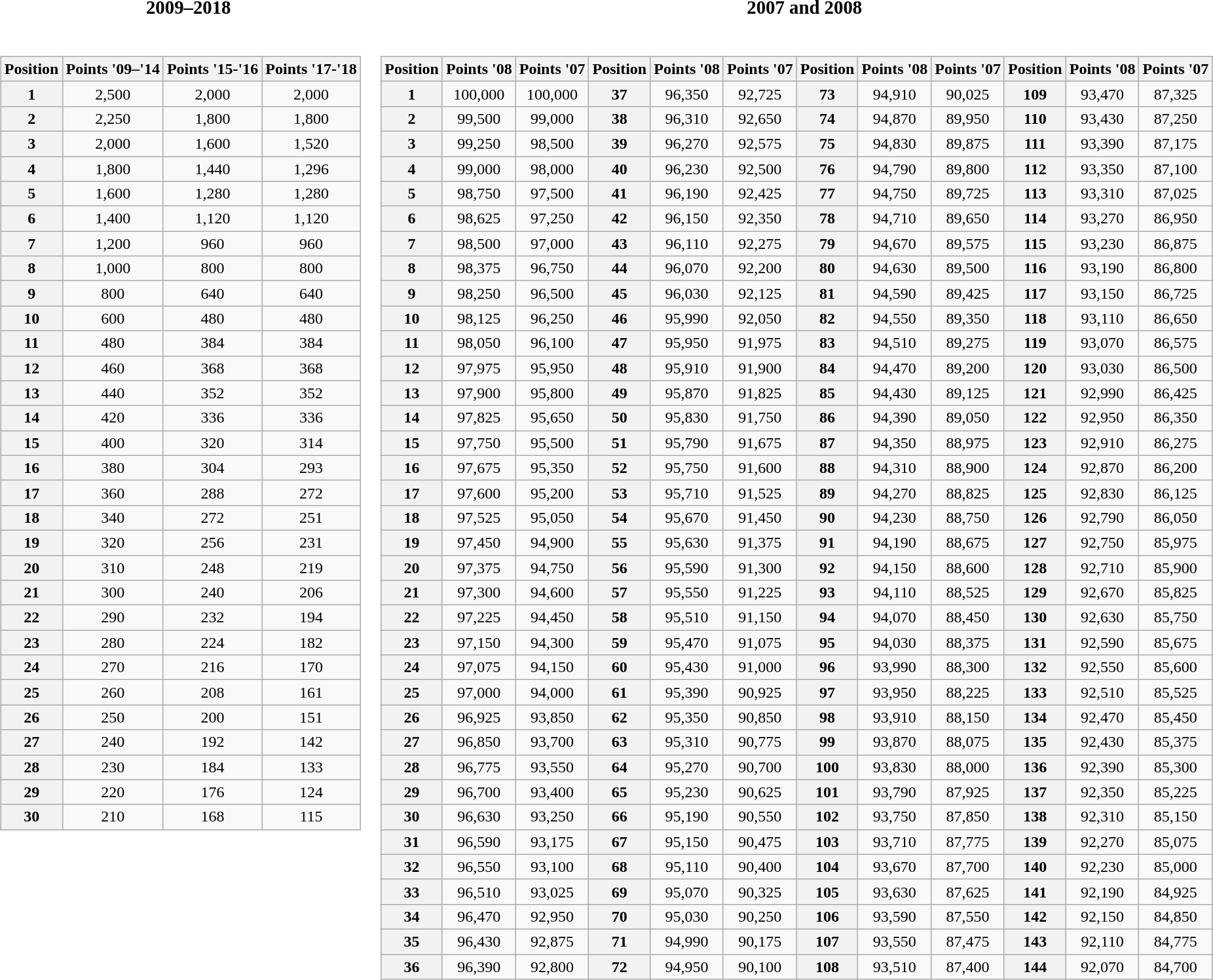<table>
<tr>
<th><big>2009–2018</big></th>
<th><big>2007 and 2008</big></th>
</tr>
<tr>
<td valign="top"><br><table class="wikitable" style="text-align:center">
<tr>
<th>Position</th>
<th>Points '09–'14</th>
<th>Points '15-'16</th>
<th>Points '17-'18</th>
</tr>
<tr>
<th>1</th>
<td>2,500</td>
<td>2,000</td>
<td>2,000</td>
</tr>
<tr>
<th>2</th>
<td>2,250</td>
<td>1,800</td>
<td>1,800</td>
</tr>
<tr>
<th>3</th>
<td>2,000</td>
<td>1,600</td>
<td>1,520</td>
</tr>
<tr>
<th>4</th>
<td>1,800</td>
<td>1,440</td>
<td>1,296</td>
</tr>
<tr>
<th>5</th>
<td>1,600</td>
<td>1,280</td>
<td>1,280</td>
</tr>
<tr>
<th>6</th>
<td>1,400</td>
<td>1,120</td>
<td>1,120</td>
</tr>
<tr>
<th>7</th>
<td>1,200</td>
<td>960</td>
<td>960</td>
</tr>
<tr>
<th>8</th>
<td>1,000</td>
<td>800</td>
<td>800</td>
</tr>
<tr>
<th>9</th>
<td>800</td>
<td>640</td>
<td>640</td>
</tr>
<tr>
<th>10</th>
<td>600</td>
<td>480</td>
<td>480</td>
</tr>
<tr>
<th>11</th>
<td>480</td>
<td>384</td>
<td>384</td>
</tr>
<tr>
<th>12</th>
<td>460</td>
<td>368</td>
<td>368</td>
</tr>
<tr>
<th>13</th>
<td>440</td>
<td>352</td>
<td>352</td>
</tr>
<tr>
<th>14</th>
<td>420</td>
<td>336</td>
<td>336</td>
</tr>
<tr>
<th>15</th>
<td>400</td>
<td>320</td>
<td>314</td>
</tr>
<tr>
<th>16</th>
<td>380</td>
<td>304</td>
<td>293</td>
</tr>
<tr>
<th>17</th>
<td>360</td>
<td>288</td>
<td>272</td>
</tr>
<tr>
<th>18</th>
<td>340</td>
<td>272</td>
<td>251</td>
</tr>
<tr>
<th>19</th>
<td>320</td>
<td>256</td>
<td>231</td>
</tr>
<tr>
<th>20</th>
<td>310</td>
<td>248</td>
<td>219</td>
</tr>
<tr>
<th>21</th>
<td>300</td>
<td>240</td>
<td>206</td>
</tr>
<tr>
<th>22</th>
<td>290</td>
<td>232</td>
<td>194</td>
</tr>
<tr>
<th>23</th>
<td>280</td>
<td>224</td>
<td>182</td>
</tr>
<tr>
<th>24</th>
<td>270</td>
<td>216</td>
<td>170</td>
</tr>
<tr>
<th>25</th>
<td>260</td>
<td>208</td>
<td>161</td>
</tr>
<tr>
<th>26</th>
<td>250</td>
<td>200</td>
<td>151</td>
</tr>
<tr>
<th>27</th>
<td>240</td>
<td>192</td>
<td>142</td>
</tr>
<tr>
<th>28</th>
<td>230</td>
<td>184</td>
<td>133</td>
</tr>
<tr>
<th>29</th>
<td>220</td>
<td>176</td>
<td>124</td>
</tr>
<tr>
<th>30</th>
<td>210</td>
<td>168</td>
<td>115</td>
</tr>
</table>
</td>
<td valign="top"><br><table class="wikitable" style="text-align:center">
<tr>
<th>Position</th>
<th>Points '08</th>
<th>Points '07</th>
<th>Position</th>
<th>Points '08</th>
<th>Points '07</th>
<th>Position</th>
<th>Points '08</th>
<th>Points '07</th>
<th>Position</th>
<th>Points '08</th>
<th>Points '07</th>
</tr>
<tr>
<th>1</th>
<td>100,000</td>
<td>100,000</td>
<th>37</th>
<td>96,350</td>
<td>92,725</td>
<th>73</th>
<td>94,910</td>
<td>90,025</td>
<th>109</th>
<td>93,470</td>
<td>87,325</td>
</tr>
<tr>
<th>2</th>
<td>99,500</td>
<td>99,000</td>
<th>38</th>
<td>96,310</td>
<td>92,650</td>
<th>74</th>
<td>94,870</td>
<td>89,950</td>
<th>110</th>
<td>93,430</td>
<td>87,250</td>
</tr>
<tr>
<th>3</th>
<td>99,250</td>
<td>98,500</td>
<th>39</th>
<td>96,270</td>
<td>92,575</td>
<th>75</th>
<td>94,830</td>
<td>89,875</td>
<th>111</th>
<td>93,390</td>
<td>87,175</td>
</tr>
<tr>
<th>4</th>
<td>99,000</td>
<td>98,000</td>
<th>40</th>
<td>96,230</td>
<td>92,500</td>
<th>76</th>
<td>94,790</td>
<td>89,800</td>
<th>112</th>
<td>93,350</td>
<td>87,100</td>
</tr>
<tr>
<th>5</th>
<td>98,750</td>
<td>97,500</td>
<th>41</th>
<td>96,190</td>
<td>92,425</td>
<th>77</th>
<td>94,750</td>
<td>89,725</td>
<th>113</th>
<td>93,310</td>
<td>87,025</td>
</tr>
<tr>
<th>6</th>
<td>98,625</td>
<td>97,250</td>
<th>42</th>
<td>96,150</td>
<td>92,350</td>
<th>78</th>
<td>94,710</td>
<td>89,650</td>
<th>114</th>
<td>93,270</td>
<td>86,950</td>
</tr>
<tr>
<th>7</th>
<td>98,500</td>
<td>97,000</td>
<th>43</th>
<td>96,110</td>
<td>92,275</td>
<th>79</th>
<td>94,670</td>
<td>89,575</td>
<th>115</th>
<td>93,230</td>
<td>86,875</td>
</tr>
<tr>
<th>8</th>
<td>98,375</td>
<td>96,750</td>
<th>44</th>
<td>96,070</td>
<td>92,200</td>
<th>80</th>
<td>94,630</td>
<td>89,500</td>
<th>116</th>
<td>93,190</td>
<td>86,800</td>
</tr>
<tr>
<th>9</th>
<td>98,250</td>
<td>96,500</td>
<th>45</th>
<td>96,030</td>
<td>92,125</td>
<th>81</th>
<td>94,590</td>
<td>89,425</td>
<th>117</th>
<td>93,150</td>
<td>86,725</td>
</tr>
<tr>
<th>10</th>
<td>98,125</td>
<td>96,250</td>
<th>46</th>
<td>95,990</td>
<td>92,050</td>
<th>82</th>
<td>94,550</td>
<td>89,350</td>
<th>118</th>
<td>93,110</td>
<td>86,650</td>
</tr>
<tr>
<th>11</th>
<td>98,050</td>
<td>96,100</td>
<th>47</th>
<td>95,950</td>
<td>91,975</td>
<th>83</th>
<td>94,510</td>
<td>89,275</td>
<th>119</th>
<td>93,070</td>
<td>86,575</td>
</tr>
<tr>
<th>12</th>
<td>97,975</td>
<td>95,950</td>
<th>48</th>
<td>95,910</td>
<td>91,900</td>
<th>84</th>
<td>94,470</td>
<td>89,200</td>
<th>120</th>
<td>93,030</td>
<td>86,500</td>
</tr>
<tr>
<th>13</th>
<td>97,900</td>
<td>95,800</td>
<th>49</th>
<td>95,870</td>
<td>91,825</td>
<th>85</th>
<td>94,430</td>
<td>89,125</td>
<th>121</th>
<td>92,990</td>
<td>86,425</td>
</tr>
<tr>
<th>14</th>
<td>97,825</td>
<td>95,650</td>
<th>50</th>
<td>95,830</td>
<td>91,750</td>
<th>86</th>
<td>94,390</td>
<td>89,050</td>
<th>122</th>
<td>92,950</td>
<td>86,350</td>
</tr>
<tr>
<th>15</th>
<td>97,750</td>
<td>95,500</td>
<th>51</th>
<td>95,790</td>
<td>91,675</td>
<th>87</th>
<td>94,350</td>
<td>88,975</td>
<th>123</th>
<td>92,910</td>
<td>86,275</td>
</tr>
<tr>
<th>16</th>
<td>97,675</td>
<td>95,350</td>
<th>52</th>
<td>95,750</td>
<td>91,600</td>
<th>88</th>
<td>94,310</td>
<td>88,900</td>
<th>124</th>
<td>92,870</td>
<td>86,200</td>
</tr>
<tr>
<th>17</th>
<td>97,600</td>
<td>95,200</td>
<th>53</th>
<td>95,710</td>
<td>91,525</td>
<th>89</th>
<td>94,270</td>
<td>88,825</td>
<th>125</th>
<td>92,830</td>
<td>86,125</td>
</tr>
<tr>
<th>18</th>
<td>97,525</td>
<td>95,050</td>
<th>54</th>
<td>95,670</td>
<td>91,450</td>
<th>90</th>
<td>94,230</td>
<td>88,750</td>
<th>126</th>
<td>92,790</td>
<td>86,050</td>
</tr>
<tr>
<th>19</th>
<td>97,450</td>
<td>94,900</td>
<th>55</th>
<td>95,630</td>
<td>91,375</td>
<th>91</th>
<td>94,190</td>
<td>88,675</td>
<th>127</th>
<td>92,750</td>
<td>85,975</td>
</tr>
<tr>
<th>20</th>
<td>97,375</td>
<td>94,750</td>
<th>56</th>
<td>95,590</td>
<td>91,300</td>
<th>92</th>
<td>94,150</td>
<td>88,600</td>
<th>128</th>
<td>92,710</td>
<td>85,900</td>
</tr>
<tr>
<th>21</th>
<td>97,300</td>
<td>94,600</td>
<th>57</th>
<td>95,550</td>
<td>91,225</td>
<th>93</th>
<td>94,110</td>
<td>88,525</td>
<th>129</th>
<td>92,670</td>
<td>85,825</td>
</tr>
<tr>
<th>22</th>
<td>97,225</td>
<td>94,450</td>
<th>58</th>
<td>95,510</td>
<td>91,150</td>
<th>94</th>
<td>94,070</td>
<td>88,450</td>
<th>130</th>
<td>92,630</td>
<td>85,750</td>
</tr>
<tr>
<th>23</th>
<td>97,150</td>
<td>94,300</td>
<th>59</th>
<td>95,470</td>
<td>91,075</td>
<th>95</th>
<td>94,030</td>
<td>88,375</td>
<th>131</th>
<td>92,590</td>
<td>85,675</td>
</tr>
<tr>
<th>24</th>
<td>97,075</td>
<td>94,150</td>
<th>60</th>
<td>95,430</td>
<td>91,000</td>
<th>96</th>
<td>93,990</td>
<td>88,300</td>
<th>132</th>
<td>92,550</td>
<td>85,600</td>
</tr>
<tr>
<th>25</th>
<td>97,000</td>
<td>94,000</td>
<th>61</th>
<td>95,390</td>
<td>90,925</td>
<th>97</th>
<td>93,950</td>
<td>88,225</td>
<th>133</th>
<td>92,510</td>
<td>85,525</td>
</tr>
<tr>
<th>26</th>
<td>96,925</td>
<td>93,850</td>
<th>62</th>
<td>95,350</td>
<td>90,850</td>
<th>98</th>
<td>93,910</td>
<td>88,150</td>
<th>134</th>
<td>92,470</td>
<td>85,450</td>
</tr>
<tr>
<th>27</th>
<td>96,850</td>
<td>93,700</td>
<th>63</th>
<td>95,310</td>
<td>90,775</td>
<th>99</th>
<td>93,870</td>
<td>88,075</td>
<th>135</th>
<td>92,430</td>
<td>85,375</td>
</tr>
<tr>
<th>28</th>
<td>96,775</td>
<td>93,550</td>
<th>64</th>
<td>95,270</td>
<td>90,700</td>
<th>100</th>
<td>93,830</td>
<td>88,000</td>
<th>136</th>
<td>92,390</td>
<td>85,300</td>
</tr>
<tr>
<th>29</th>
<td>96,700</td>
<td>93,400</td>
<th>65</th>
<td>95,230</td>
<td>90,625</td>
<th>101</th>
<td>93,790</td>
<td>87,925</td>
<th>137</th>
<td>92,350</td>
<td>85,225</td>
</tr>
<tr>
<th>30</th>
<td>96,630</td>
<td>93,250</td>
<th>66</th>
<td>95,190</td>
<td>90,550</td>
<th>102</th>
<td>93,750</td>
<td>87,850</td>
<th>138</th>
<td>92,310</td>
<td>85,150</td>
</tr>
<tr>
<th>31</th>
<td>96,590</td>
<td>93,175</td>
<th>67</th>
<td>95,150</td>
<td>90,475</td>
<th>103</th>
<td>93,710</td>
<td>87,775</td>
<th>139</th>
<td>92,270</td>
<td>85,075</td>
</tr>
<tr>
<th>32</th>
<td>96,550</td>
<td>93,100</td>
<th>68</th>
<td>95,110</td>
<td>90,400</td>
<th>104</th>
<td>93,670</td>
<td>87,700</td>
<th>140</th>
<td>92,230</td>
<td>85,000</td>
</tr>
<tr>
<th>33</th>
<td>96,510</td>
<td>93,025</td>
<th>69</th>
<td>95,070</td>
<td>90,325</td>
<th>105</th>
<td>93,630</td>
<td>87,625</td>
<th>141</th>
<td>92,190</td>
<td>84,925</td>
</tr>
<tr>
<th>34</th>
<td>96,470</td>
<td>92,950</td>
<th>70</th>
<td>95,030</td>
<td>90,250</td>
<th>106</th>
<td>93,590</td>
<td>87,550</td>
<th>142</th>
<td>92,150</td>
<td>84,850</td>
</tr>
<tr>
<th>35</th>
<td>96,430</td>
<td>92,875</td>
<th>71</th>
<td>94,990</td>
<td>90,175</td>
<th>107</th>
<td>93,550</td>
<td>87,475</td>
<th>143</th>
<td>92,110</td>
<td>84,775</td>
</tr>
<tr>
<th>36</th>
<td>96,390</td>
<td>92,800</td>
<th>72</th>
<td>94,950</td>
<td>90,100</td>
<th>108</th>
<td>93,510</td>
<td>87,400</td>
<th>144</th>
<td>92,070</td>
<td>84,700</td>
</tr>
</table>
</td>
</tr>
</table>
